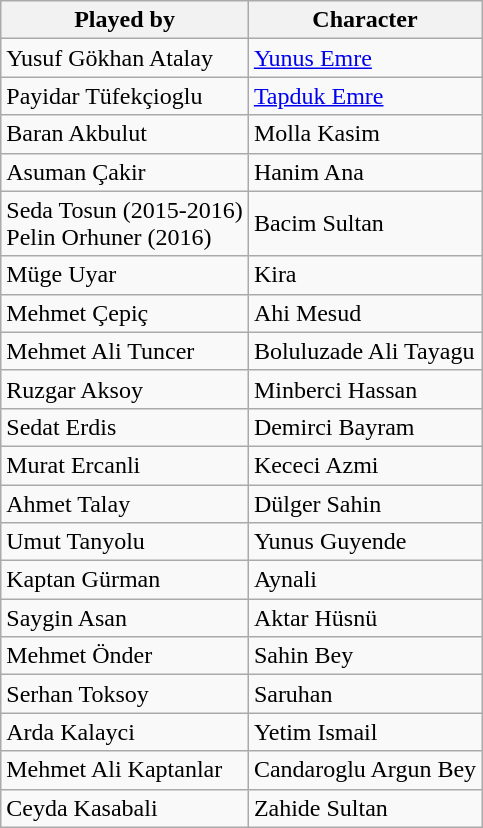<table class="wikitable" border="1">
<tr>
<th>Played by</th>
<th>Character</th>
</tr>
<tr>
<td>Yusuf Gökhan Atalay</td>
<td><a href='#'>Yunus Emre</a></td>
</tr>
<tr>
<td>Payidar Tüfekçioglu</td>
<td><a href='#'>Tapduk Emre</a></td>
</tr>
<tr>
<td>Baran Akbulut</td>
<td>Molla Kasim</td>
</tr>
<tr>
<td>Asuman Çakir</td>
<td>Hanim Ana</td>
</tr>
<tr>
<td>Seda Tosun (2015-2016)<br>Pelin Orhuner (2016)</td>
<td>Bacim Sultan</td>
</tr>
<tr>
<td>Müge Uyar</td>
<td>Kira</td>
</tr>
<tr>
<td>Mehmet Çepiç</td>
<td>Ahi Mesud</td>
</tr>
<tr>
<td>Mehmet Ali Tuncer</td>
<td>Boluluzade Ali Tayagu</td>
</tr>
<tr>
<td>Ruzgar Aksoy</td>
<td>Minberci Hassan</td>
</tr>
<tr>
<td>Sedat Erdis</td>
<td>Demirci Bayram</td>
</tr>
<tr>
<td>Murat Ercanli</td>
<td>Kececi Azmi</td>
</tr>
<tr>
<td>Ahmet Talay</td>
<td>Dülger Sahin</td>
</tr>
<tr>
<td>Umut Tanyolu</td>
<td>Yunus Guyende</td>
</tr>
<tr>
<td>Kaptan Gürman</td>
<td>Aynali</td>
</tr>
<tr>
<td>Saygin Asan</td>
<td>Aktar Hüsnü</td>
</tr>
<tr>
<td>Mehmet Önder</td>
<td>Sahin Bey</td>
</tr>
<tr>
<td>Serhan Toksoy</td>
<td>Saruhan</td>
</tr>
<tr>
<td>Arda Kalayci</td>
<td>Yetim Ismail</td>
</tr>
<tr>
<td>Mehmet Ali Kaptanlar</td>
<td>Candaroglu Argun Bey</td>
</tr>
<tr>
<td>Ceyda Kasabali</td>
<td>Zahide Sultan</td>
</tr>
</table>
